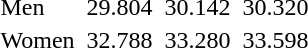<table>
<tr>
<td>Men</td>
<td></td>
<td>29.804</td>
<td></td>
<td>30.142</td>
<td></td>
<td>30.320</td>
</tr>
<tr>
<td>Women</td>
<td></td>
<td>32.788</td>
<td></td>
<td>33.280</td>
<td></td>
<td>33.598</td>
</tr>
</table>
